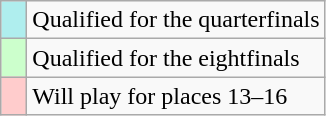<table class="wikitable">
<tr>
<td width=10px bgcolor="#afeeee"></td>
<td>Qualified for the quarterfinals</td>
</tr>
<tr>
<td width=10px bgcolor="#ccffcc"></td>
<td>Qualified for the eightfinals</td>
</tr>
<tr>
<td width=10px bgcolor="#ffcccc"></td>
<td>Will play for places 13–16</td>
</tr>
</table>
